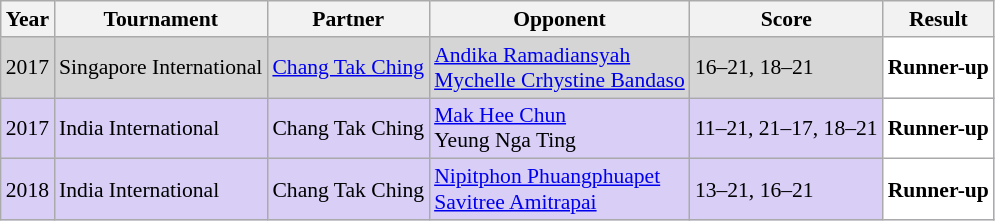<table class="sortable wikitable" style="font-size: 90%;">
<tr>
<th>Year</th>
<th>Tournament</th>
<th>Partner</th>
<th>Opponent</th>
<th>Score</th>
<th>Result</th>
</tr>
<tr style="background:#D5D5D5">
<td align="center">2017</td>
<td align="left">Singapore International</td>
<td align="left"> <a href='#'>Chang Tak Ching</a></td>
<td align="left"> <a href='#'>Andika Ramadiansyah</a><br> <a href='#'>Mychelle Crhystine Bandaso</a></td>
<td align="left">16–21, 18–21</td>
<td bgcolor="#FFFFFF"> <strong>Runner-up</strong></td>
</tr>
<tr style="background:#D8CEF6">
<td align="center">2017</td>
<td align="left">India International</td>
<td align="left"> Chang Tak Ching</td>
<td align="left"> <a href='#'>Mak Hee Chun</a><br> Yeung Nga Ting</td>
<td align="left">11–21, 21–17, 18–21</td>
<td bgcolor="#FFFFFF"> <strong>Runner-up</strong></td>
</tr>
<tr style="background:#D8CEF6">
<td align="center">2018</td>
<td align="left">India International</td>
<td align="left"> Chang Tak Ching</td>
<td align="left"> <a href='#'>Nipitphon Phuangphuapet</a><br> <a href='#'>Savitree Amitrapai</a></td>
<td align="left">13–21, 16–21</td>
<td bgcolor="#FFFFFF"> <strong>Runner-up</strong></td>
</tr>
</table>
